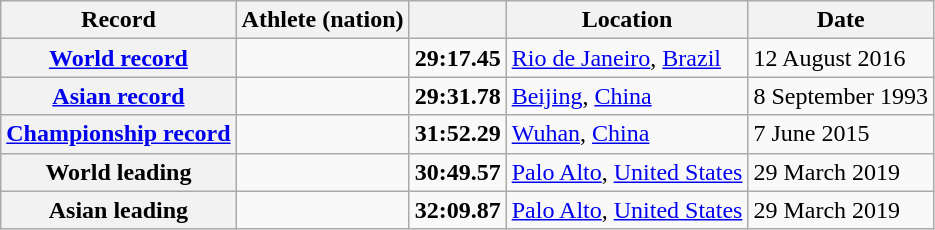<table class="wikitable">
<tr>
<th scope="col">Record</th>
<th scope="col">Athlete (nation)</th>
<th scope="col"></th>
<th scope="col">Location</th>
<th scope="col">Date</th>
</tr>
<tr>
<th scope="row"><a href='#'>World record</a></th>
<td></td>
<td align="center"><strong>29:17.45</strong></td>
<td><a href='#'>Rio de Janeiro</a>, <a href='#'>Brazil</a></td>
<td>12 August 2016</td>
</tr>
<tr>
<th scope="row"><a href='#'>Asian record</a></th>
<td></td>
<td align="center"><strong>29:31.78</strong></td>
<td><a href='#'>Beijing</a>, <a href='#'>China</a></td>
<td>8 September 1993</td>
</tr>
<tr>
<th><a href='#'>Championship record</a></th>
<td></td>
<td align="center"><strong>31:52.29</strong></td>
<td><a href='#'>Wuhan</a>, <a href='#'>China</a></td>
<td>7 June 2015</td>
</tr>
<tr>
<th scope="row">World leading</th>
<td></td>
<td align="center"><strong>30:49.57</strong></td>
<td><a href='#'>Palo Alto</a>, <a href='#'>United States</a></td>
<td>29 March 2019</td>
</tr>
<tr>
<th scope="row">Asian leading</th>
<td></td>
<td align="center"><strong>32:09.87</strong></td>
<td><a href='#'>Palo Alto</a>, <a href='#'>United States</a></td>
<td>29 March 2019</td>
</tr>
</table>
